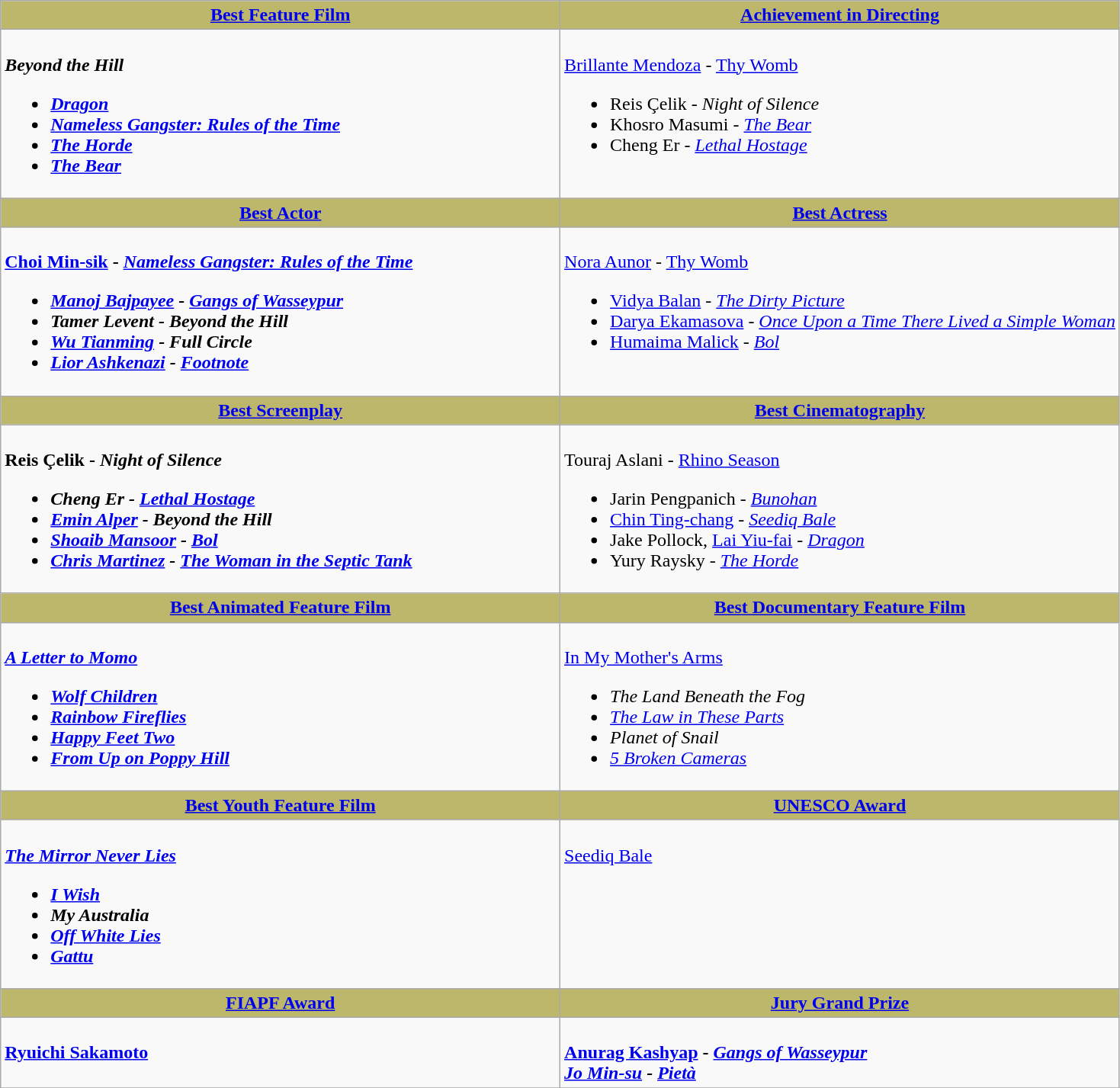<table class=wikitable>
<tr>
<th style="background:#BDB76B; width: 50%"><a href='#'>Best Feature Film</a></th>
<th style="background:#BDB76B; width: 50%"><a href='#'>Achievement in Directing</a></th>
</tr>
<tr>
<td valign="top"><br><strong> <em>Beyond the Hill<strong><em><ul><li> </em><a href='#'>Dragon</a><em></li><li> </em><a href='#'>Nameless Gangster: Rules of the Time</a><em></li><li> </em><a href='#'>The Horde</a><em></li><li> </em><a href='#'>The Bear</a><em></li></ul></td>
<td valign="top"><br></strong> <a href='#'>Brillante Mendoza</a> - </em><a href='#'>Thy Womb</a></em></strong><ul><li> Reis Çelik - <em>Night of Silence</em></li><li> Khosro Masumi - <em><a href='#'>The Bear</a></em></li><li> Cheng Er - <em><a href='#'>Lethal Hostage</a></em></li></ul></td>
</tr>
<tr>
<th style="background:#BDB76B; width: 50%"><a href='#'>Best Actor</a></th>
<th style="background:#BDB76B; width: 50%"><a href='#'>Best Actress</a></th>
</tr>
<tr>
<td valign="top"><br><strong> <a href='#'>Choi Min-sik</a> - <em><a href='#'>Nameless Gangster: Rules of the Time</a><strong><em><ul><li> <a href='#'>Manoj Bajpayee</a> - </em><a href='#'>Gangs of Wasseypur</a><em></li><li> Tamer Levent - </em>Beyond the Hill<em></li><li> <a href='#'>Wu Tianming</a> - </em>Full Circle<em></li><li> <a href='#'>Lior Ashkenazi</a> - </em><a href='#'>Footnote</a><em></li></ul></td>
<td valign="top"><br></strong> <a href='#'>Nora Aunor</a> - </em><a href='#'>Thy Womb</a></em></strong><ul><li> <a href='#'>Vidya Balan</a> - <em><a href='#'>The Dirty Picture</a></em></li><li> <a href='#'>Darya Ekamasova</a> - <em><a href='#'>Once Upon a Time There Lived a Simple Woman</a></em></li><li> <a href='#'>Humaima Malick</a> - <em><a href='#'>Bol</a></em></li></ul></td>
</tr>
<tr>
<th style="background:#BDB76B; width: 50%"><a href='#'>Best Screenplay</a></th>
<th style="background:#BDB76B; width: 50%"><a href='#'>Best Cinematography</a></th>
</tr>
<tr>
<td valign="top"><br><strong> Reis Çelik - <em>Night of Silence<strong><em><ul><li> Cheng Er - </em><a href='#'>Lethal Hostage</a><em></li><li> <a href='#'>Emin Alper</a> - </em>Beyond the Hill<em></li><li> <a href='#'>Shoaib Mansoor</a> - </em><a href='#'>Bol</a><em></li><li> <a href='#'>Chris Martinez</a> - </em><a href='#'>The Woman in the Septic Tank</a><em></li></ul></td>
<td valign="top"><br></strong> Touraj Aslani - </em><a href='#'>Rhino Season</a></em></strong><ul><li> Jarin Pengpanich - <em><a href='#'>Bunohan</a></em></li><li> <a href='#'>Chin Ting-chang</a> - <em><a href='#'>Seediq Bale</a></em></li><li> Jake Pollock, <a href='#'>Lai Yiu-fai</a> - <em><a href='#'>Dragon</a></em></li><li> Yury Raysky - <em><a href='#'>The Horde</a></em></li></ul></td>
</tr>
<tr>
<th style="background:#BDB76B; width: 50%"><a href='#'>Best Animated Feature Film</a></th>
<th style="background:#BDB76B; width: 50%"><a href='#'>Best Documentary Feature Film</a></th>
</tr>
<tr>
<td valign="top"><br><strong> <em><a href='#'>A Letter to Momo</a><strong><em><ul><li> </em><a href='#'>Wolf Children</a><em></li><li> </em><a href='#'>Rainbow Fireflies</a><em></li><li> </em><a href='#'>Happy Feet Two</a><em></li><li> </em><a href='#'>From Up on Poppy Hill</a><em></li></ul></td>
<td valign="top"><br></strong> </em><a href='#'>In My Mother's Arms</a></em></strong><ul><li> <em>The Land Beneath the Fog</em></li><li> <em><a href='#'>The Law in These Parts</a></em></li><li> <em>Planet of Snail</em></li><li> <em><a href='#'>5 Broken Cameras</a></em></li></ul></td>
</tr>
<tr>
<th style="background:#BDB76B; width: 50%"><a href='#'>Best Youth Feature Film</a></th>
<th style="background:#BDB76B; width: 50%"><a href='#'>UNESCO Award</a></th>
</tr>
<tr>
<td valign="top"><br><strong> <em><a href='#'>The Mirror Never Lies</a><strong><em><ul><li> </em><a href='#'>I Wish</a><em></li><li> </em>My Australia<em></li><li> </em><a href='#'>Off White Lies</a><em></li><li> </em><a href='#'>Gattu</a><em></li></ul></td>
<td valign="top"><br></strong> </em><a href='#'>Seediq Bale</a></em></strong></td>
</tr>
<tr>
<th style="background:#BDB76B; width: 50%"><a href='#'>FIAPF Award</a></th>
<th style="background:#BDB76B; width: 50%"><a href='#'>Jury Grand Prize</a></th>
</tr>
<tr>
<td valign="top"><br><strong> <a href='#'>Ryuichi Sakamoto</a></strong></td>
<td valign="top"><br><strong> <a href='#'>Anurag Kashyap</a> - <em><a href='#'>Gangs of Wasseypur</a><strong><em>
<br> </strong> <a href='#'>Jo Min-su</a> - </em><a href='#'>Pietà</a></em></strong></td>
</tr>
<tr>
</tr>
</table>
